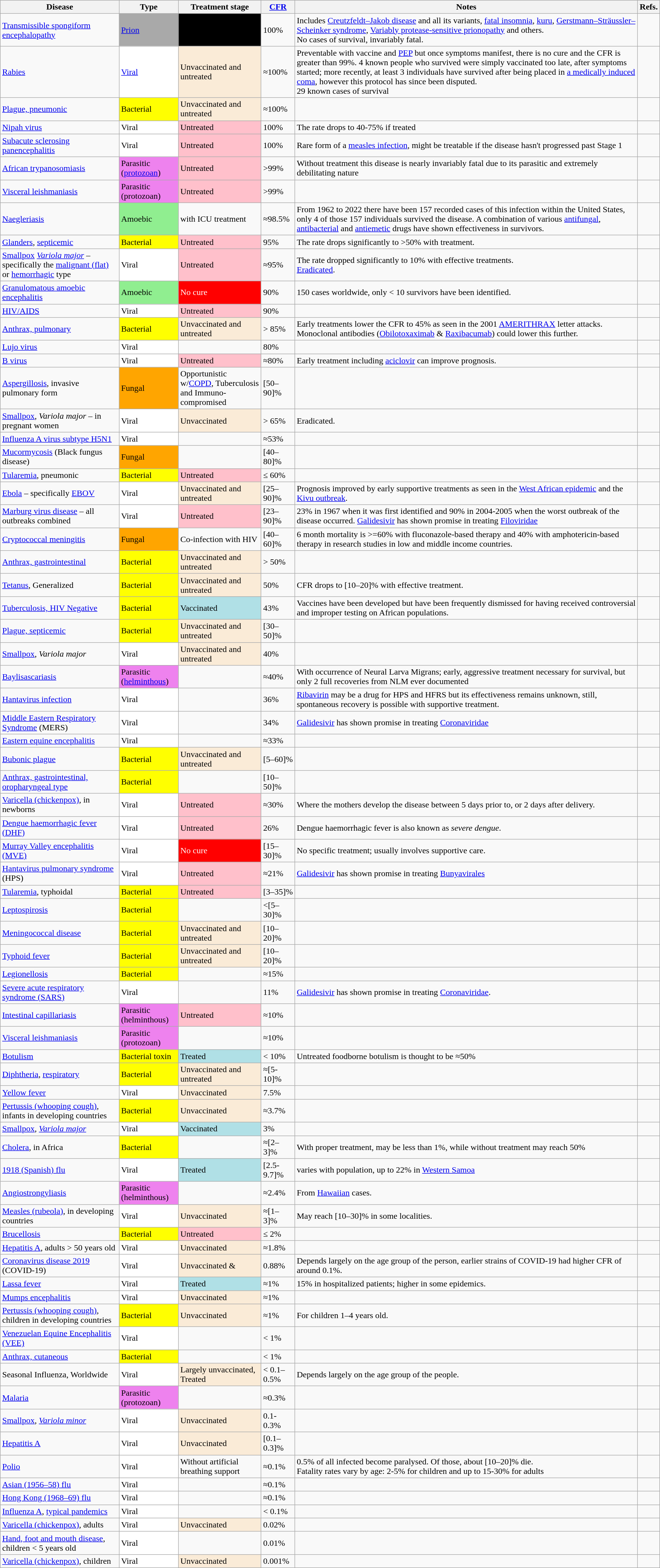<table class="wikitable sortable">
<tr>
<th Scope="col">Disease</th>
<th>Type</th>
<th Scope="col">Treatment stage<br></th>
<th Scope="col" data-sort-type="number"><a href='#'>CFR</a></th>
<th class="unsortable">Notes</th>
<th class="unsortable">Refs.</th>
</tr>
<tr>
<td><a href='#'>Transmissible spongiform encephalopathy</a></td>
<td style="background: darkgrey"><a href='#'>Prion</a></td>
<td style="background: black"><span> No treatment and no cure</span></td>
<td data-sort-value="100">100%</td>
<td>Includes <a href='#'>Creutzfeldt–Jakob disease</a> and all its variants, <a href='#'>fatal insomnia</a>, <a href='#'>kuru</a>, <a href='#'>Gerstmann–Sträussler–Scheinker syndrome</a>, <a href='#'>Variably protease-sensitive prionopathy</a> and others.<br>No cases of survival, invariably fatal.</td>
<td></td>
</tr>
<tr>
<td><a href='#'>Rabies</a></td>
<td style="background: white"><a href='#'>Viral</a></td>
<td style="background: AntiqueWhite">Unvaccinated and untreated</td>
<td data-sort-value="99.9999999999999999">≈100%</td>
<td>Preventable with vaccine and <a href='#'>PEP</a> but once symptoms manifest, there is no cure and the CFR is greater than 99%. 4 known people who survived were simply vaccinated too late, after symptoms started; more recently, at least 3 individuals have survived after being placed in <a href='#'>a medically induced coma</a>, however this protocol has since been disputed.<br>29 known cases of survival </td>
<td></td>
</tr>
<tr>
<td><a href='#'>Plague, pneumonic</a></td>
<td style="background: yellow">Bacterial</td>
<td style="background: AntiqueWhite">Unvaccinated and untreated</td>
<td data-sort-value="99.9999999999999">≈100%</td>
<td></td>
<td></td>
</tr>
<tr>
<td><a href='#'>Nipah virus</a></td>
<td style="background: white">Viral</td>
<td style="background: pink">Untreated</td>
<td>100%</td>
<td>The rate drops to 40-75% if treated</td>
<td></td>
</tr>
<tr>
<td><a href='#'>Subacute sclerosing panencephalitis</a></td>
<td style="background: white">Viral</td>
<td style="background: pink">Untreated</td>
<td>100%</td>
<td>Rare form of a <a href='#'>measles infection</a>, might be treatable if the disease hasn't progressed past Stage 1</td>
<td></td>
</tr>
<tr>
<td><a href='#'>African trypanosomiasis</a></td>
<td style="background: violet">Parasitic (<a href='#'>protozoan</a>)</td>
<td style="background: pink">Untreated</td>
<td data-sort-value="99.9999">>99%</td>
<td>Without treatment this disease is nearly invariably fatal due to its parasitic and extremely debilitating nature</td>
<td></td>
</tr>
<tr>
<td><a href='#'>Visceral leishmaniasis</a></td>
<td style="background: violet">Parasitic (protozoan)</td>
<td style="background: pink">Untreated</td>
<td data-sort-value="99.9999">>99%</td>
<td></td>
<td></td>
</tr>
<tr>
<td><a href='#'>Naegleriasis</a></td>
<td style="background: lightgreen">Amoebic</td>
<td style="">with ICU treatment</td>
<td>≈98.5%</td>
<td>From 1962 to 2022 there have been 157 recorded cases of this infection within the United States, only 4 of those 157 individuals survived the disease. A combination of various <a href='#'>antifungal</a>, <a href='#'>antibacterial</a> and <a href='#'>antiemetic</a> drugs have shown effectiveness in survivors.</td>
<td></td>
</tr>
<tr>
<td><a href='#'>Glanders</a>, <a href='#'>septicemic</a></td>
<td style="background: yellow">Bacterial</td>
<td style="background: pink">Untreated</td>
<td data-sort-value="95">95%</td>
<td>The rate drops significantly to >50% with treatment.</td>
<td></td>
</tr>
<tr>
<td><a href='#'>Smallpox</a> <em><a href='#'>Variola major</a></em> – specifically the <a href='#'>malignant (flat)</a> or <a href='#'>hemorrhagic</a> type</td>
<td style="background: white">Viral</td>
<td style="background: pink">Untreated</td>
<td data-sort-value="94.9999">≈95%</td>
<td>The rate dropped significantly to 10% with effective treatments.<br><a href='#'>Eradicated</a>.</td>
<td><br></td>
</tr>
<tr>
<td><a href='#'>Granulomatous amoebic encephalitis</a></td>
<td style="background: lightgreen">Amoebic</td>
<td style="background: red; color: white">No cure</td>
<td data-sort-value="90">90%</td>
<td>150 cases worldwide,  only < 10 survivors have been identified.</td>
<td></td>
</tr>
<tr>
<td><a href='#'>HIV/AIDS</a></td>
<td style="background: white">Viral</td>
<td style="background: pink">Untreated</td>
<td data-sort-value="85">90%</td>
<td></td>
<td></td>
</tr>
<tr>
<td><a href='#'>Anthrax, pulmonary</a></td>
<td style="background: yellow">Bacterial</td>
<td style="background: AntiqueWhite">Unvaccinated and untreated</td>
<td data-sort-value="85.0001">> 85%</td>
<td>Early treatments lower the CFR to 45% as seen in the 2001 <a href='#'>AMERITHRAX</a> letter attacks.<br>Monoclonal antibodies (<a href='#'>Obilotoxaximab</a> & <a href='#'>Raxibacumab</a>) could lower this further.</td>
<td></td>
</tr>
<tr>
<td><a href='#'>Lujo virus</a></td>
<td style="background: white">Viral</td>
<td></td>
<td>80%</td>
<td></td>
<td></td>
</tr>
<tr>
<td><a href='#'>B virus</a></td>
<td style="background: white">Viral</td>
<td style="background: pink">Untreated</td>
<td data-sort-value="79.9999">≈80%</td>
<td>Early treatment including <a href='#'>aciclovir</a> can improve prognosis.</td>
<td></td>
</tr>
<tr>
<td><a href='#'>Aspergillosis</a>, invasive pulmonary form</td>
<td style="background: orange">Fungal</td>
<td>Opportunistic w/<a href='#'>COPD</a>, Tuberculosis and Immuno-<br>compromised</td>
<td data-sort-value="70">[50–90]%</td>
<td></td>
<td></td>
</tr>
<tr>
<td><a href='#'>Smallpox</a>, <em>Variola major</em> – in pregnant women</td>
<td style="background: white">Viral</td>
<td style="background: AntiqueWhite">Unvaccinated</td>
<td data-sort-value="65.0001">> 65%</td>
<td>Eradicated.</td>
<td></td>
</tr>
<tr>
<td><a href='#'>Influenza A virus subtype H5N1</a></td>
<td style="background: white">Viral</td>
<td></td>
<td data-sort-value="59.9999">≈53%</td>
<td></td>
<td></td>
</tr>
<tr>
<td><a href='#'>Mucormycosis</a> (Black fungus disease)</td>
<td style="background: orange">Fungal</td>
<td></td>
<td data-sort-value="59.9995">[40–80]%</td>
<td></td>
<td></td>
</tr>
<tr>
<td><a href='#'>Tularemia</a>, pneumonic</td>
<td style="background: yellow">Bacterial</td>
<td style="background: pink">Untreated</td>
<td data-sort-value="59.999">≤ 60%</td>
<td></td>
<td></td>
</tr>
<tr>
<td><a href='#'>Ebola</a> – specifically <a href='#'>EBOV</a></td>
<td style="background: white">Viral</td>
<td style="background: AntiqueWhite">Unvaccinated and untreated</td>
<td data-sort-value="86.5">[25–90]%</td>
<td>Prognosis improved by early supportive treatments as seen in the <a href='#'>West African epidemic</a> and the <a href='#'>Kivu outbreak</a>.</td>
<td></td>
</tr>
<tr>
<td><a href='#'>Marburg virus disease</a> – all outbreaks combined</td>
<td style="background: white">Viral</td>
<td style="background: pink">Untreated</td>
<td data-sort-value="56.5">[23–90]%</td>
<td>23% in 1967 when it was first identified and 90% in 2004-2005 when the worst outbreak of the disease occurred. <a href='#'>Galidesivir</a> has shown promise in treating <a href='#'>Filoviridae</a></td>
<td></td>
</tr>
<tr>
<td><a href='#'>Cryptococcal meningitis</a></td>
<td style="background: orange">Fungal</td>
<td>Co-infection with HIV</td>
<td data-sort-value="50">[40–60]%</td>
<td>6 month mortality is >=60% with fluconazole-based therapy and 40% with amphotericin-based therapy in research studies in low and middle income countries.</td>
<td></td>
</tr>
<tr>
<td><a href='#'>Anthrax, gastrointestinal</a></td>
<td style="background: yellow">Bacterial</td>
<td style="background: AntiqueWhite">Unvaccinated and untreated</td>
<td data-sort-value="50.0002">> 50%</td>
<td></td>
<td></td>
</tr>
<tr>
<td><a href='#'>Tetanus</a>, Generalized</td>
<td style="background: yellow">Bacterial</td>
<td style="background: AntiqueWhite">Unvaccinated and untreated</td>
<td data-sort-value="50">50%</td>
<td>CFR drops to [10–20]% with effective treatment.</td>
<td></td>
</tr>
<tr>
<td><a href='#'>Tuberculosis, HIV Negative</a></td>
<td style="background: yellow">Bacterial</td>
<td style="background: PowderBlue">Vaccinated</td>
<td data-sort-value="43">43%</td>
<td>Vaccines have been developed but have been frequently dismissed for having received controversial and improper testing on African populations. </td>
<td></td>
</tr>
<tr>
<td><a href='#'>Plague, septicemic</a></td>
<td style="background: yellow">Bacterial</td>
<td style="background: AntiqueWhite">Unvaccinated and untreated</td>
<td data-sort-value="40">[30–50]%</td>
<td></td>
<td></td>
</tr>
<tr>
<td><a href='#'>Smallpox</a>, <em>Variola major</em></td>
<td style="background: white">Viral</td>
<td style="background: AntiqueWhite">Unvaccinated and untreated</td>
<td data-sort-value="30">40%</td>
<td></td>
<td></td>
</tr>
<tr>
<td><a href='#'>Baylisascariasis</a></td>
<td style="background: violet">Parasitic (<a href='#'>helminthous</a>)</td>
<td></td>
<td data-sort-value="40.0000">≈40%</td>
<td>With occurrence of Neural Larva Migrans; early, aggressive treatment necessary for survival, but only 2 full recoveries from NLM ever documented</td>
<td></td>
</tr>
<tr>
<td><a href='#'>Hantavirus infection</a></td>
<td style="background: white">Viral</td>
<td></td>
<td data-sort-value="36">36%</td>
<td><a href='#'>Ribavirin</a> may be a drug for HPS and HFRS but its effectiveness remains unknown, still, spontaneous recovery is possible with supportive treatment.</td>
<td></td>
</tr>
<tr>
<td><a href='#'>Middle Eastern Respiratory Syndrome</a> (MERS)</td>
<td style="background: white">Viral</td>
<td></td>
<td data-sort-value="35">34%</td>
<td><a href='#'>Galidesivir</a> has shown promise in treating <a href='#'>Coronaviridae</a></td>
<td></td>
</tr>
<tr>
<td><a href='#'>Eastern equine encephalitis</a></td>
<td style="background: white">Viral</td>
<td></td>
<td data-sort-value="33">≈33%</td>
<td></td>
<td></td>
</tr>
<tr>
<td><a href='#'>Bubonic plague</a></td>
<td style="background: yellow">Bacterial</td>
<td style="background: AntiqueWhite">Unvaccinated and untreated</td>
<td data-sort-value="32.5">[5–60]%</td>
<td></td>
<td></td>
</tr>
<tr>
<td><a href='#'>Anthrax, gastrointestinal, oropharyngeal type</a></td>
<td style="background: yellow">Bacterial</td>
<td></td>
<td data-sort-value="30">[10–50]%</td>
<td></td>
<td></td>
</tr>
<tr>
<td><a href='#'>Varicella (chickenpox)</a>, in newborns</td>
<td style="background: white">Viral</td>
<td style="background: pink">Untreated</td>
<td data-sort-value="30">≈30%</td>
<td>Where the mothers develop the disease between 5 days prior to, or 2 days after delivery.</td>
<td></td>
</tr>
<tr>
<td><a href='#'>Dengue haemorrhagic fever (DHF)</a></td>
<td style="background: white">Viral</td>
<td style="background: pink">Untreated</td>
<td data-sort-value="26">26%</td>
<td>Dengue haemorrhagic fever is also known as <em>severe dengue</em>.</td>
<td></td>
</tr>
<tr>
<td><a href='#'>Murray Valley encephalitis (MVE)</a></td>
<td style="background: white">Viral</td>
<td style="background: red; color: white">No cure</td>
<td data-sort-value="23.5">[15–30]%</td>
<td>No specific treatment; usually involves supportive care.</td>
<td></td>
</tr>
<tr>
<td><a href='#'>Hantavirus pulmonary syndrome</a> (HPS)</td>
<td style="background: white">Viral</td>
<td style="background: pink">Untreated</td>
<td data-sort-value="21">≈21%</td>
<td><a href='#'>Galidesivir</a> has shown promise in treating <a href='#'>Bunyavirales</a></td>
<td></td>
</tr>
<tr>
<td><a href='#'>Tularemia</a>, typhoidal</td>
<td style="background: yellow">Bacterial</td>
<td style="background: pink">Untreated</td>
<td data-sort-value="19">[3–35]%</td>
<td></td>
<td></td>
</tr>
<tr>
<td><a href='#'>Leptospirosis</a></td>
<td style="background: yellow">Bacterial</td>
<td></td>
<td data-sort-value="17.4999"><[5–30]%</td>
<td></td>
<td></td>
</tr>
<tr>
<td><a href='#'>Meningococcal disease</a></td>
<td style="background: yellow">Bacterial</td>
<td style="background: AntiqueWhite">Unvaccinated and untreated</td>
<td data-sort-value="15">[10–20]%</td>
<td></td>
<td></td>
</tr>
<tr>
<td><a href='#'>Typhoid fever</a></td>
<td style="background: yellow">Bacterial</td>
<td style="background: AntiqueWhite">Unvaccinated and untreated</td>
<td data-sort-value="15">[10–20]%</td>
<td></td>
<td></td>
</tr>
<tr>
<td><a href='#'>Legionellosis</a></td>
<td style="background: yellow">Bacterial</td>
<td></td>
<td data-sort-value="15">≈15%</td>
<td></td>
<td></td>
</tr>
<tr>
<td><a href='#'>Severe acute respiratory syndrome (SARS)</a></td>
<td style="background: white">Viral</td>
<td></td>
<td data-sort-value="11">11%</td>
<td><a href='#'>Galidesivir</a> has shown promise in treating <a href='#'>Coronaviridae</a>.</td>
<td></td>
</tr>
<tr>
<td><a href='#'>Intestinal capillariasis</a></td>
<td style="background: violet">Parasitic (helminthous)</td>
<td style="background: pink">Untreated</td>
<td data-sort-value="10">≈10%</td>
<td></td>
<td></td>
</tr>
<tr>
<td><a href='#'>Visceral leishmaniasis</a></td>
<td style="background: violet">Parasitic (protozoan)</td>
<td></td>
<td data-sort-value="10">≈10%</td>
<td></td>
<td></td>
</tr>
<tr>
<td><a href='#'>Botulism</a></td>
<td style="background: yellow">Bacterial toxin</td>
<td style="background: PowderBlue">Treated</td>
<td data-sort-value="9.9999">< 10%</td>
<td>Untreated foodborne botulism is thought to be ≈50%</td>
<td></td>
</tr>
<tr>
<td><a href='#'>Diphtheria</a>, <a href='#'>respiratory</a></td>
<td style="background: yellow">Bacterial</td>
<td style="background: AntiqueWhite">Unvaccinated and untreated</td>
<td data-sort-value="7.5">≈[5-10]%</td>
<td></td>
<td></td>
</tr>
<tr>
<td><a href='#'>Yellow fever</a></td>
<td style="background: white">Viral</td>
<td style="background: AntiqueWhite">Unvaccinated</td>
<td data-sort-value="7.5">7.5%</td>
<td></td>
<td></td>
</tr>
<tr>
<td><a href='#'>Pertussis (whooping cough)</a>, infants in developing countries</td>
<td style="background: yellow">Bacterial</td>
<td style="background: AntiqueWhite">Unvaccinated</td>
<td data-sort-value="3.7">≈3.7%</td>
<td></td>
<td></td>
</tr>
<tr>
<td><a href='#'>Smallpox</a>, <em><a href='#'>Variola major</a></em></td>
<td style="background: white">Viral</td>
<td style="background: PowderBlue">Vaccinated</td>
<td data-sort-value="3">3%</td>
<td></td>
<td></td>
</tr>
<tr>
<td><a href='#'>Cholera</a>, in Africa</td>
<td style="background: yellow">Bacterial</td>
<td></td>
<td data-sort-value="2.5">≈[2–3]%</td>
<td>With proper treatment, may be less than 1%, while without treatment may reach 50%</td>
<td></td>
</tr>
<tr>
<td><a href='#'>1918 (Spanish) flu</a></td>
<td style="background: white">Viral</td>
<td style="background: PowderBlue">Treated</td>
<td data-sort-value="2.5001">[2.5-9.7]%</td>
<td>varies with population, up to 22% in <a href='#'>Western Samoa</a></td>
<td></td>
</tr>
<tr>
<td><a href='#'>Angiostrongyliasis</a></td>
<td style="background: violet">Parasitic (helminthous)</td>
<td></td>
<td data-sort-value="2.4">≈2.4%</td>
<td>From <a href='#'>Hawaiian</a> cases.</td>
<td></td>
</tr>
<tr>
<td><a href='#'>Measles (rubeola)</a>, in developing countries</td>
<td style="background: white">Viral</td>
<td style="background: AntiqueWhite">Unvaccinated</td>
<td data-sort-value="2">≈[1–3]%</td>
<td>May reach [10–30]% in some localities.</td>
<td></td>
</tr>
<tr>
<td><a href='#'>Brucellosis</a></td>
<td style="background: yellow">Bacterial</td>
<td style="background: pink">Untreated</td>
<td data-sort-value="1.9999">≤ 2%</td>
<td></td>
<td></td>
</tr>
<tr>
<td><a href='#'>Hepatitis A</a>, adults > 50 years old</td>
<td style="background: white">Viral</td>
<td style="background: AntiqueWhite">Unvaccinated</td>
<td data-sort-value="1.8">≈1.8%</td>
<td></td>
<td></td>
</tr>
<tr>
<td><a href='#'>Coronavirus disease 2019</a> (COVID-19)</td>
<td style="background: white">Viral</td>
<td style="background: AntiqueWhite">Unvaccinated &<br></td>
<td data-sort-value="2.1">0.88%</td>
<td>Depends largely on the age group of the person, earlier strains of COVID-19 had higher CFR of around 0.1%.</td>
<td></td>
</tr>
<tr>
<td><a href='#'>Lassa fever</a></td>
<td style="background: white">Viral</td>
<td style="background: PowderBlue">Treated</td>
<td data-sort-value="1">≈1%</td>
<td>15% in hospitalized patients; higher in some epidemics.</td>
<td></td>
</tr>
<tr>
<td><a href='#'>Mumps encephalitis</a></td>
<td style="background: white">Viral</td>
<td style="background: AntiqueWhite">Unvaccinated</td>
<td data-sort-value="1">≈1%</td>
<td></td>
<td></td>
</tr>
<tr>
<td><a href='#'>Pertussis (whooping cough)</a>, children in developing countries</td>
<td style="background: yellow">Bacterial</td>
<td style="background: AntiqueWhite">Unvaccinated</td>
<td data-sort-value="1">≈1%</td>
<td>For children 1–4 years old.</td>
<td></td>
</tr>
<tr>
<td><a href='#'>Venezuelan Equine Encephalitis (VEE)</a></td>
<td style="background: white">Viral</td>
<td></td>
<td data-sort-value="0.9999">< 1%</td>
<td></td>
<td></td>
</tr>
<tr>
<td><a href='#'>Anthrax, cutaneous</a></td>
<td style="background: yellow">Bacterial</td>
<td></td>
<td data-sort-value="0.9999">< 1%</td>
<td></td>
<td></td>
</tr>
<tr>
<td>Seasonal Influenza, Worldwide</td>
<td style="background: white">Viral</td>
<td style="background: AntiqueWhite">Largely unvaccinated,<br>Treated</td>
<td data-sort-value="0.1">< 0.1–0.5%<br></td>
<td>Depends largely on the age group of the people.</td>
<td></td>
</tr>
<tr>
<td><a href='#'>Malaria</a></td>
<td style="background: violet">Parasitic (protozoan)</td>
<td></td>
<td data-sort-value="0.3">≈0.3%</td>
<td></td>
<td></td>
</tr>
<tr>
<td><a href='#'>Smallpox</a>, <em><a href='#'>Variola minor</a></em></td>
<td style="background: white">Viral</td>
<td style="background: AntiqueWhite">Unvaccinated</td>
<td data-sort-value="1">0.1-0.3%</td>
<td></td>
<td></td>
</tr>
<tr>
<td><a href='#'>Hepatitis A</a></td>
<td style="background: white">Viral</td>
<td style="background: AntiqueWhite">Unvaccinated</td>
<td data-sort-value="0.2">[0.1–0.3]%</td>
<td></td>
<td></td>
</tr>
<tr>
<td><a href='#'>Polio</a></td>
<td style="background: white">Viral</td>
<td>Without artificial breathing support</td>
<td data-sort-value="0.1">≈0.1%</td>
<td>0.5% of all infected become paralysed. Of those, about [10–20]% die.<br>Fatality rates vary by age: 2-5% for children and up to 15-30% for adults</td>
<td></td>
</tr>
<tr>
<td><a href='#'>Asian (1956–58) flu</a></td>
<td style="background: white">Viral</td>
<td></td>
<td data-sort-value="0.1">≈0.1%</td>
<td></td>
<td></td>
</tr>
<tr>
<td><a href='#'>Hong Kong (1968–69) flu</a></td>
<td style="background: white">Viral</td>
<td></td>
<td data-sort-value="0.1">≈0.1%</td>
<td></td>
<td></td>
</tr>
<tr>
<td><a href='#'>Influenza A</a>, <a href='#'>typical pandemics</a></td>
<td style="background: white">Viral</td>
<td></td>
<td data-sort-value="0.0999">< 0.1%</td>
<td></td>
<td></td>
</tr>
<tr>
<td><a href='#'>Varicella (chickenpox)</a>, adults</td>
<td style="background: white">Viral</td>
<td style="background: AntiqueWhite">Unvaccinated</td>
<td data-sort-value="0.02">0.02%</td>
<td></td>
<td></td>
</tr>
<tr>
<td><a href='#'>Hand, foot and mouth disease</a>, children < 5 years old</td>
<td style="background: white">Viral</td>
<td></td>
<td data-sort-value="0.01">0.01%</td>
<td></td>
<td></td>
</tr>
<tr>
<td><a href='#'>Varicella (chickenpox)</a>, children</td>
<td style="background: white">Viral</td>
<td style="background: AntiqueWhite">Unvaccinated</td>
<td data-sort-value="0.001">0.001%</td>
<td></td>
<td></td>
</tr>
</table>
